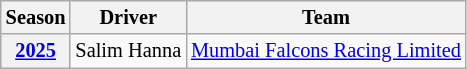<table class="wikitable" style="font-size:85%; text-align:center">
<tr>
<th>Season</th>
<th>Driver</th>
<th>Team</th>
</tr>
<tr>
<th><a href='#'>2025</a></th>
<td align="left"> Salim Hanna</td>
<td align="left"> <a href='#'>Mumbai Falcons Racing Limited</a></td>
</tr>
</table>
